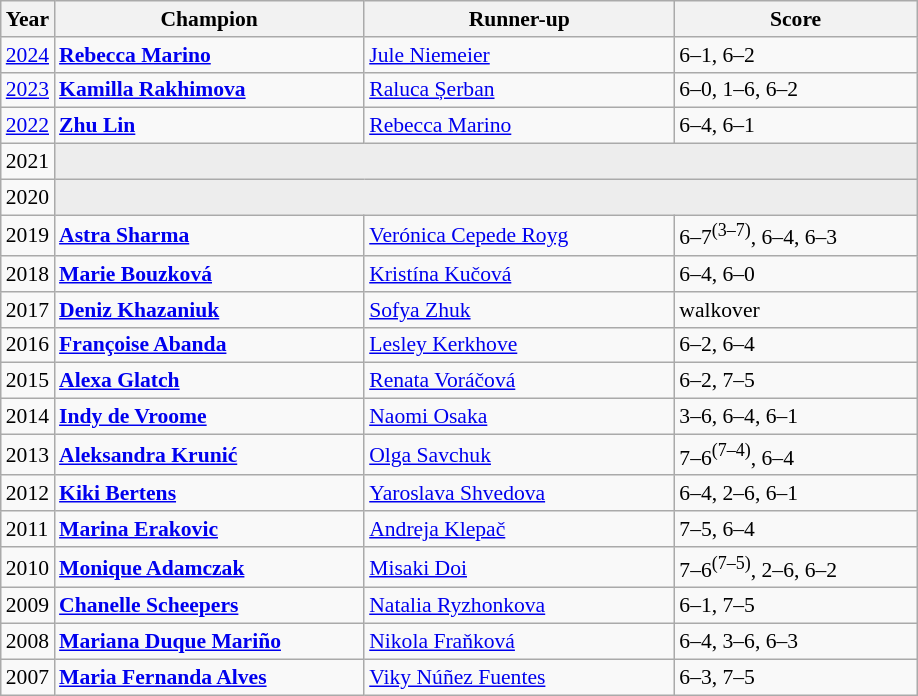<table class="wikitable" style="font-size:90%">
<tr>
<th>Year</th>
<th width="200">Champion</th>
<th width="200">Runner-up</th>
<th width="155">Score</th>
</tr>
<tr>
<td><a href='#'>2024</a></td>
<td><strong> <a href='#'>Rebecca Marino</a></strong></td>
<td> <a href='#'>Jule Niemeier</a></td>
<td>6–1, 6–2</td>
</tr>
<tr>
<td><a href='#'>2023</a></td>
<td><strong> <a href='#'>Kamilla Rakhimova</a></strong></td>
<td> <a href='#'>Raluca Șerban</a></td>
<td>6–0, 1–6, 6–2</td>
</tr>
<tr>
<td><a href='#'>2022</a></td>
<td> <strong><a href='#'>Zhu Lin</a></strong></td>
<td> <a href='#'>Rebecca Marino</a></td>
<td>6–4, 6–1</td>
</tr>
<tr>
<td>2021</td>
<td colspan=3 bgcolor="#ededed"></td>
</tr>
<tr>
<td>2020</td>
<td colspan=3 bgcolor="#ededed"></td>
</tr>
<tr>
<td>2019</td>
<td> <strong><a href='#'>Astra Sharma</a></strong></td>
<td> <a href='#'>Verónica Cepede Royg</a></td>
<td>6–7<sup>(3–7)</sup>, 6–4, 6–3</td>
</tr>
<tr>
<td>2018</td>
<td> <strong><a href='#'>Marie Bouzková</a></strong></td>
<td> <a href='#'>Kristína Kučová</a></td>
<td>6–4, 6–0</td>
</tr>
<tr>
<td>2017</td>
<td> <strong><a href='#'>Deniz Khazaniuk</a></strong></td>
<td> <a href='#'>Sofya Zhuk</a></td>
<td>walkover</td>
</tr>
<tr>
<td>2016</td>
<td> <strong><a href='#'>Françoise Abanda</a></strong></td>
<td> <a href='#'>Lesley Kerkhove</a></td>
<td>6–2, 6–4</td>
</tr>
<tr>
<td>2015</td>
<td> <strong><a href='#'>Alexa Glatch</a></strong></td>
<td> <a href='#'>Renata Voráčová</a></td>
<td>6–2, 7–5</td>
</tr>
<tr>
<td>2014</td>
<td> <strong><a href='#'>Indy de Vroome</a></strong></td>
<td> <a href='#'>Naomi Osaka</a></td>
<td>3–6, 6–4, 6–1</td>
</tr>
<tr>
<td>2013</td>
<td> <strong><a href='#'>Aleksandra Krunić</a></strong></td>
<td> <a href='#'>Olga Savchuk</a></td>
<td>7–6<sup>(7–4)</sup>, 6–4</td>
</tr>
<tr>
<td>2012</td>
<td> <strong><a href='#'>Kiki Bertens</a></strong></td>
<td> <a href='#'>Yaroslava Shvedova</a></td>
<td>6–4, 2–6, 6–1</td>
</tr>
<tr>
<td>2011</td>
<td> <strong><a href='#'>Marina Erakovic</a></strong></td>
<td> <a href='#'>Andreja Klepač</a></td>
<td>7–5, 6–4</td>
</tr>
<tr>
<td>2010</td>
<td> <strong><a href='#'>Monique Adamczak</a></strong></td>
<td> <a href='#'>Misaki Doi</a></td>
<td>7–6<sup>(7–5)</sup>, 2–6, 6–2</td>
</tr>
<tr>
<td>2009</td>
<td> <strong><a href='#'>Chanelle Scheepers</a></strong></td>
<td> <a href='#'>Natalia Ryzhonkova</a></td>
<td>6–1, 7–5</td>
</tr>
<tr>
<td>2008</td>
<td> <strong><a href='#'>Mariana Duque Mariño</a></strong></td>
<td> <a href='#'>Nikola Fraňková</a></td>
<td>6–4, 3–6, 6–3</td>
</tr>
<tr>
<td>2007</td>
<td> <strong><a href='#'>Maria Fernanda Alves</a></strong></td>
<td> <a href='#'>Viky Núñez Fuentes</a></td>
<td>6–3, 7–5</td>
</tr>
</table>
